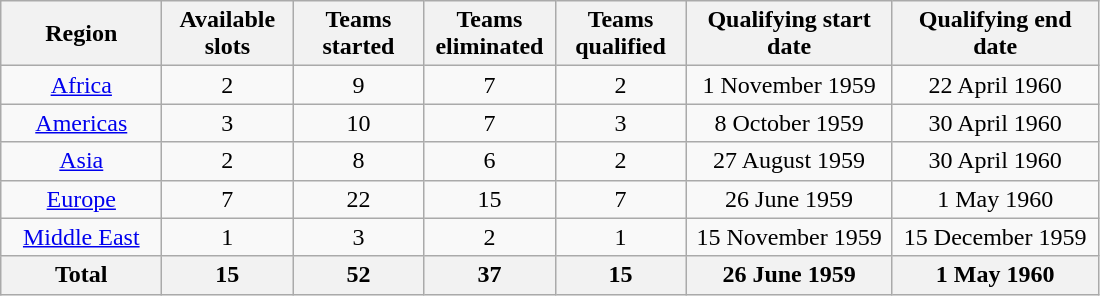<table class="wikitable" style="text-align: center;">
<tr>
<th width=100>Region</th>
<th width=80>Available slots </th>
<th width=80>Teams started</th>
<th width=80>Teams eliminated</th>
<th width=80>Teams qualified</th>
<th width=130>Qualifying start date</th>
<th width=130>Qualifying end date</th>
</tr>
<tr>
<td><a href='#'>Africa</a></td>
<td>2</td>
<td>9</td>
<td>7</td>
<td>2</td>
<td>1 November 1959</td>
<td>22 April 1960</td>
</tr>
<tr>
<td><a href='#'>Americas</a></td>
<td>3</td>
<td>10</td>
<td>7</td>
<td>3</td>
<td>8 October 1959</td>
<td>30 April 1960</td>
</tr>
<tr>
<td><a href='#'>Asia</a></td>
<td>2</td>
<td>8</td>
<td>6</td>
<td>2</td>
<td>27 August 1959</td>
<td>30 April 1960</td>
</tr>
<tr>
<td><a href='#'>Europe</a></td>
<td>7</td>
<td>22</td>
<td>15</td>
<td>7</td>
<td>26 June 1959</td>
<td>1 May 1960</td>
</tr>
<tr>
<td><a href='#'>Middle East</a></td>
<td>1</td>
<td>3</td>
<td>2</td>
<td>1</td>
<td>15 November 1959</td>
<td>15 December 1959</td>
</tr>
<tr>
<th>Total</th>
<th>15</th>
<th>52</th>
<th>37</th>
<th>15</th>
<th>26 June 1959</th>
<th>1 May 1960</th>
</tr>
</table>
